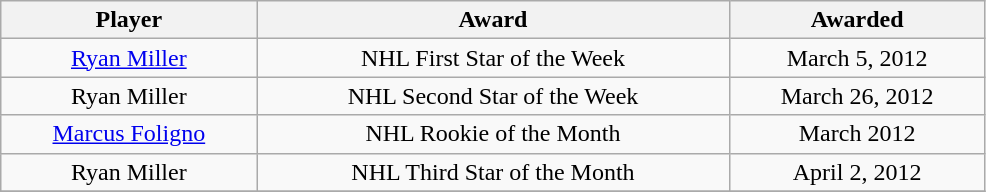<table class="wikitable" width="52%" style="text-align:center">
<tr>
<th>Player</th>
<th>Award</th>
<th>Awarded</th>
</tr>
<tr>
<td><a href='#'>Ryan Miller</a></td>
<td>NHL First Star of the Week</td>
<td>March 5, 2012</td>
</tr>
<tr>
<td>Ryan Miller</td>
<td>NHL Second Star of the Week</td>
<td>March 26, 2012</td>
</tr>
<tr>
<td><a href='#'>Marcus Foligno</a></td>
<td>NHL Rookie of the Month</td>
<td>March 2012</td>
</tr>
<tr>
<td>Ryan Miller</td>
<td>NHL Third Star of the Month</td>
<td>April 2, 2012</td>
</tr>
<tr>
</tr>
</table>
